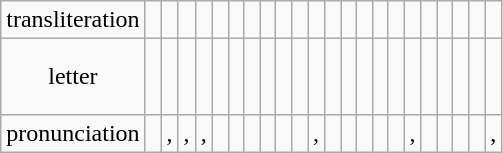<table class="wikitable"  style="text-align:center;" class="wikitable">
<tr>
<td>transliteration</td>
<td><em></em></td>
<td><em></em></td>
<td><em></em></td>
<td><em></em></td>
<td><em></em></td>
<td><em></em></td>
<td><em></em></td>
<td><em></em></td>
<td><em></em></td>
<td><em></em></td>
<td><em></em></td>
<td><em></em></td>
<td><em></em></td>
<td><em></em></td>
<td><em></em></td>
<td><em></em></td>
<td><em></em></td>
<td><em></em></td>
<td><em></em></td>
<td><em></em></td>
<td><em></em></td>
<td><em></em></td>
</tr>
<tr>
<td>letter</td>
<td style="height:40px; font-size:150%; vertical-align:top;"></td>
<td style="height:40px; font-size:150%; vertical-align:top;"></td>
<td style="height:40px; font-size:150%; vertical-align:top;"></td>
<td style="height:40px; font-size:150%; vertical-align:top;"></td>
<td style="height:40px; font-size:150%; vertical-align:top;"></td>
<td style="height:40px; font-size:150%; vertical-align:top;"></td>
<td style="height:40px; font-size:150%; vertical-align:top;"></td>
<td style="height:40px; font-size:150%; vertical-align:top;"></td>
<td style="height:40px; font-size:150%; vertical-align:top;"></td>
<td style="height:40px; font-size:150%; vertical-align:top;"></td>
<td style="height:40px; font-size:150%; vertical-align:top;"></td>
<td style="height:40px; font-size:150%; vertical-align:top;"></td>
<td style="height:40px; font-size:150%; vertical-align:top;"></td>
<td style="height:40px; font-size:150%; vertical-align:top;"></td>
<td style="height:40px; font-size:150%; vertical-align:top;"></td>
<td style="height:40px; font-size:150%; vertical-align:top;"></td>
<td style="height:40px; font-size:150%; vertical-align:top;"></td>
<td style="height:40px; font-size:150%; vertical-align:top;"></td>
<td style="height:40px; font-size:150%; vertical-align:top;"></td>
<td style="height:40px; font-size:150%; vertical-align:top;"></td>
<td style="height:40px; font-size:150%; vertical-align:top;"></td>
<td style="height:40px; font-size:150%; vertical-align:top;"></td>
</tr>
<tr>
<td>pronunciation</td>
<td></td>
<td>, </td>
<td>, </td>
<td>, </td>
<td></td>
<td></td>
<td></td>
<td></td>
<td></td>
<td></td>
<td>, </td>
<td></td>
<td></td>
<td></td>
<td></td>
<td></td>
<td>, </td>
<td></td>
<td></td>
<td></td>
<td></td>
<td>, </td>
</tr>
</table>
